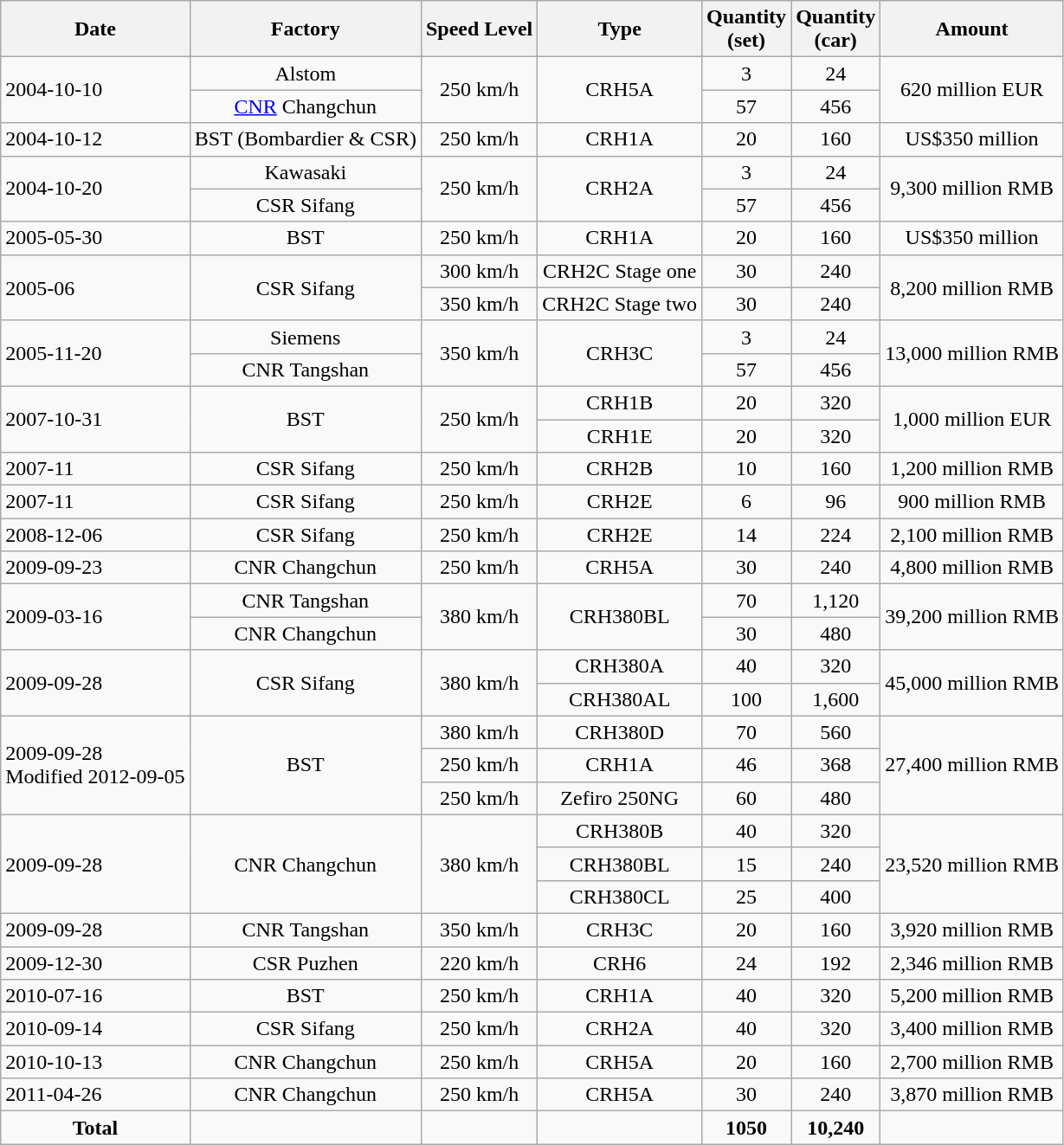<table class="wikitable sortable">
<tr>
<th>Date</th>
<th>Factory</th>
<th>Speed Level</th>
<th>Type</th>
<th>Quantity <br>(set)</th>
<th>Quantity<br>(car)</th>
<th>Amount</th>
</tr>
<tr>
<td rowspan="2">2004-10-10</td>
<td align=center>Alstom</td>
<td style="text-align:center;" rowspan="2">250 km/h</td>
<td style="text-align:center;" rowspan="2">CRH5A</td>
<td align=center>3</td>
<td align=center>24</td>
<td style="text-align:center;" rowspan="2">620 million EUR</td>
</tr>
<tr>
<td align=center><a href='#'>CNR</a> Changchun</td>
<td align=center>57</td>
<td align=center>456</td>
</tr>
<tr>
<td>2004-10-12</td>
<td align=center>BST (Bombardier & CSR)</td>
<td align=center>250 km/h</td>
<td align=center>CRH1A</td>
<td align=center>20</td>
<td align=center>160</td>
<td align=center>US$350 million</td>
</tr>
<tr>
<td rowspan="2">2004-10-20</td>
<td align=center>Kawasaki</td>
<td style="text-align:center;" rowspan="2">250 km/h</td>
<td style="text-align:center;" rowspan="2">CRH2A</td>
<td align=center>3</td>
<td align=center>24</td>
<td style="text-align:center;" rowspan="2">9,300 million RMB</td>
</tr>
<tr>
<td align=center>CSR Sifang</td>
<td align=center>57</td>
<td align=center>456</td>
</tr>
<tr>
<td>2005-05-30</td>
<td align=center>BST</td>
<td align=center>250 km/h</td>
<td align=center>CRH1A</td>
<td align=center>20</td>
<td align=center>160</td>
<td align=center>US$350 million</td>
</tr>
<tr>
<td rowspan="2">2005-06</td>
<td style="text-align:center;" rowspan="2">CSR Sifang</td>
<td align=center>300 km/h</td>
<td align=center>CRH2C Stage one</td>
<td align=center>30</td>
<td align=center>240</td>
<td style="text-align:center;" rowspan="2">8,200 million RMB</td>
</tr>
<tr>
<td align=center>350 km/h</td>
<td align=center>CRH2C Stage two</td>
<td align=center>30</td>
<td align=center>240</td>
</tr>
<tr>
<td rowspan="2">2005-11-20</td>
<td align=center>Siemens</td>
<td style="text-align:center;" rowspan="2">350 km/h</td>
<td style="text-align:center;" rowspan="2">CRH3C</td>
<td align=center>3</td>
<td align=center>24</td>
<td style="text-align:center;" rowspan="2">13,000 million RMB</td>
</tr>
<tr>
<td align=center>CNR Tangshan</td>
<td align=center>57</td>
<td align=center>456</td>
</tr>
<tr>
<td rowspan="2">2007-10-31</td>
<td style="text-align:center;" rowspan="2">BST</td>
<td style="text-align:center;" rowspan="2">250 km/h</td>
<td align=center>CRH1B</td>
<td align=center>20</td>
<td align=center>320</td>
<td style="text-align:center;" rowspan="2">1,000 million EUR</td>
</tr>
<tr>
<td align=center>CRH1E</td>
<td align=center>20</td>
<td align=center>320</td>
</tr>
<tr>
<td>2007-11</td>
<td align=center>CSR Sifang</td>
<td align=center>250 km/h</td>
<td align=center>CRH2B</td>
<td align=center>10</td>
<td align=center>160</td>
<td align=center>1,200 million RMB</td>
</tr>
<tr>
<td>2007-11</td>
<td align=center>CSR Sifang</td>
<td align=center>250 km/h</td>
<td align=center>CRH2E</td>
<td align=center>6</td>
<td align=center>96</td>
<td align=center>900 million RMB</td>
</tr>
<tr>
<td>2008-12-06</td>
<td align=center>CSR Sifang</td>
<td align=center>250 km/h</td>
<td align=center>CRH2E</td>
<td align=center>14</td>
<td align=center>224</td>
<td align=center>2,100 million RMB</td>
</tr>
<tr>
<td>2009-09-23</td>
<td align=center>CNR Changchun</td>
<td align=center>250 km/h</td>
<td align=center>CRH5A</td>
<td align=center>30</td>
<td align=center>240</td>
<td align=center>4,800 million RMB</td>
</tr>
<tr>
<td rowspan="2">2009-03-16</td>
<td align=center>CNR Tangshan</td>
<td style="text-align:center;" rowspan="2">380 km/h</td>
<td style="text-align:center;" rowspan="2">CRH380BL</td>
<td align=center>70</td>
<td align=center>1,120</td>
<td style="text-align:center;" rowspan="2">39,200 million RMB</td>
</tr>
<tr>
<td align=center>CNR Changchun</td>
<td align=center>30</td>
<td align=center>480</td>
</tr>
<tr>
<td rowspan="2">2009-09-28</td>
<td style="text-align:center;" rowspan="2">CSR Sifang</td>
<td style="text-align:center;" rowspan="2">380 km/h</td>
<td align=center>CRH380A</td>
<td align=center>40</td>
<td align=center>320</td>
<td style="text-align:center;" rowspan="2">45,000 million RMB</td>
</tr>
<tr>
<td align=center>CRH380AL</td>
<td align=center>100</td>
<td align=center>1,600</td>
</tr>
<tr>
<td rowspan="3">2009-09-28<br>Modified 2012-09-05</td>
<td style="text-align:center;" rowspan="3">BST</td>
<td style="text-align:center;" rowspan="1">380 km/h</td>
<td align=center>CRH380D</td>
<td align=center>70</td>
<td align=center>560</td>
<td style="text-align:center;" rowspan="3">27,400 million RMB</td>
</tr>
<tr>
<td align=center>250 km/h</td>
<td align=center>CRH1A</td>
<td align=center>46</td>
<td align=center>368</td>
</tr>
<tr>
<td align=center>250 km/h</td>
<td align=center>Zefiro 250NG</td>
<td align=center>60</td>
<td align=center>480</td>
</tr>
<tr>
<td rowspan="3">2009-09-28</td>
<td style="text-align:center;" rowspan="3">CNR Changchun</td>
<td style="text-align:center;" rowspan="3">380 km/h</td>
<td align=center>CRH380B</td>
<td align=center>40</td>
<td align=center>320</td>
<td style="text-align:center;" rowspan="3">23,520 million RMB</td>
</tr>
<tr>
<td align=center>CRH380BL</td>
<td align=center>15</td>
<td align=center>240</td>
</tr>
<tr>
<td align=center>CRH380CL</td>
<td align=center>25</td>
<td align=center>400</td>
</tr>
<tr>
<td>2009-09-28</td>
<td align=center>CNR Tangshan</td>
<td align=center>350 km/h</td>
<td align=center>CRH3C</td>
<td align=center>20</td>
<td align=center>160</td>
<td align=center>3,920 million RMB</td>
</tr>
<tr>
<td>2009-12-30</td>
<td align=center>CSR Puzhen</td>
<td align=center>220 km/h</td>
<td align=center>CRH6</td>
<td align=center>24</td>
<td align=center>192</td>
<td align=center>2,346 million RMB</td>
</tr>
<tr>
<td>2010-07-16</td>
<td align=center>BST</td>
<td align=center>250 km/h</td>
<td align=center>CRH1A</td>
<td align=center>40</td>
<td align=center>320</td>
<td align=center>5,200 million RMB</td>
</tr>
<tr>
<td>2010-09-14</td>
<td align=center>CSR Sifang</td>
<td align=center>250 km/h</td>
<td align=center>CRH2A</td>
<td align=center>40</td>
<td align=center>320</td>
<td align=center>3,400 million RMB</td>
</tr>
<tr>
<td>2010-10-13</td>
<td align=center>CNR Changchun</td>
<td align=center>250 km/h</td>
<td align=center>CRH5A</td>
<td align=center>20</td>
<td align=center>160</td>
<td align=center>2,700 million RMB</td>
</tr>
<tr>
<td>2011-04-26</td>
<td align=center>CNR Changchun</td>
<td align=center>250 km/h</td>
<td align=center>CRH5A</td>
<td align=center>30</td>
<td align=center>240</td>
<td align=center>3,870 million RMB</td>
</tr>
<tr>
<td align=center><strong>Total</strong></td>
<td></td>
<td></td>
<td></td>
<td align=center><strong>1050</strong></td>
<td align=center><strong>10,240</strong></td>
<td></td>
</tr>
</table>
